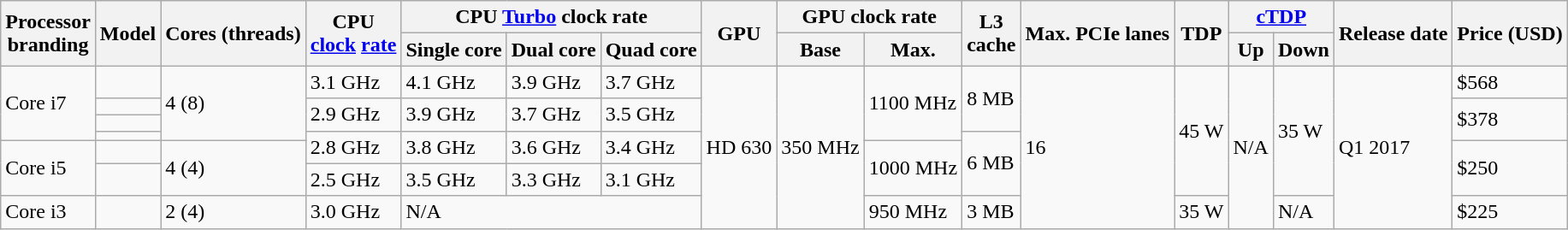<table class="wikitable sortable">
<tr>
<th rowspan="2">Processor<br>branding</th>
<th rowspan="2">Model</th>
<th rowspan="2">Cores (threads)</th>
<th rowspan="2">CPU<br><a href='#'>clock</a>
<a href='#'>rate</a></th>
<th colspan="3">CPU <a href='#'>Turbo</a> clock rate</th>
<th rowspan="2">GPU</th>
<th colspan="2">GPU clock rate</th>
<th rowspan="2">L3<br>cache</th>
<th rowspan="2">Max. PCIe lanes</th>
<th rowspan="2">TDP</th>
<th colspan="2"><a href='#'>cTDP</a></th>
<th rowspan="2">Release date</th>
<th rowspan="2">Price (USD)</th>
</tr>
<tr>
<th>Single core</th>
<th>Dual core</th>
<th>Quad core</th>
<th>Base</th>
<th>Max.</th>
<th>Up</th>
<th>Down</th>
</tr>
<tr>
<td rowspan="4">Core i7</td>
<td></td>
<td rowspan="4">4 (8)</td>
<td>3.1 GHz</td>
<td>4.1 GHz</td>
<td>3.9 GHz</td>
<td>3.7 GHz</td>
<td rowspan="7">HD 630</td>
<td rowspan="7">350 MHz</td>
<td rowspan="4">1100 MHz</td>
<td rowspan="3">8 MB</td>
<td rowspan="7">16</td>
<td rowspan="6">45 W</td>
<td rowspan="7">N/A</td>
<td rowspan="6">35 W</td>
<td rowspan="7">Q1 2017</td>
<td>$568</td>
</tr>
<tr>
<td></td>
<td rowspan="2">2.9 GHz</td>
<td rowspan="2">3.9 GHz</td>
<td rowspan="2">3.7 GHz</td>
<td rowspan="2">3.5 GHz</td>
<td rowspan="3">$378</td>
</tr>
<tr>
<td></td>
</tr>
<tr>
<td></td>
<td rowspan="2">2.8 GHz</td>
<td rowspan="2">3.8 GHz</td>
<td rowspan="2">3.6 GHz</td>
<td rowspan="2">3.4 GHz</td>
<td rowspan="3">6 MB</td>
</tr>
<tr>
<td rowspan="2">Core i5</td>
<td></td>
<td rowspan="2">4 (4)</td>
<td rowspan="2">1000 MHz</td>
<td rowspan="2">$250</td>
</tr>
<tr>
<td></td>
<td>2.5 GHz</td>
<td>3.5 GHz</td>
<td>3.3 GHz</td>
<td>3.1 GHz</td>
</tr>
<tr>
<td>Core i3</td>
<td></td>
<td>2 (4)</td>
<td>3.0 GHz</td>
<td colspan="3">N/A</td>
<td>950 MHz</td>
<td>3 MB</td>
<td>35 W</td>
<td>N/A</td>
<td>$225</td>
</tr>
</table>
